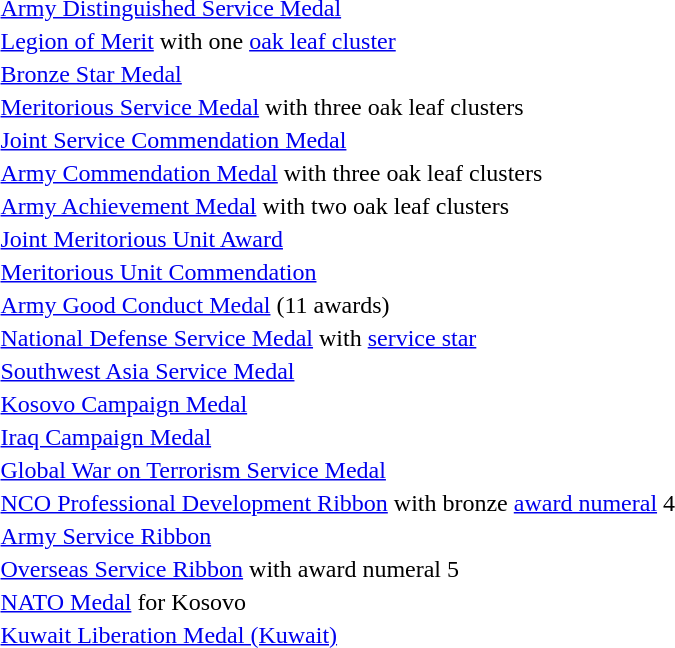<table>
<tr>
<td></td>
<td><a href='#'>Army Distinguished Service Medal</a></td>
</tr>
<tr>
<td></td>
<td><a href='#'>Legion of Merit</a> with one <a href='#'>oak leaf cluster</a></td>
</tr>
<tr>
<td></td>
<td><a href='#'>Bronze Star Medal</a></td>
</tr>
<tr>
<td></td>
<td><a href='#'>Meritorious Service Medal</a> with three oak leaf clusters</td>
</tr>
<tr>
<td></td>
<td><a href='#'>Joint Service Commendation Medal</a></td>
</tr>
<tr>
<td></td>
<td><a href='#'>Army Commendation Medal</a> with three oak leaf clusters</td>
</tr>
<tr>
<td></td>
<td><a href='#'>Army Achievement Medal</a> with two oak leaf clusters</td>
</tr>
<tr>
<td></td>
<td><a href='#'>Joint Meritorious Unit Award</a></td>
</tr>
<tr>
<td></td>
<td><a href='#'>Meritorious Unit Commendation</a></td>
</tr>
<tr>
<td></td>
<td><a href='#'>Army Good Conduct Medal</a> (11 awards)</td>
</tr>
<tr>
<td></td>
<td><a href='#'>National Defense Service Medal</a> with <a href='#'>service star</a></td>
</tr>
<tr>
<td></td>
<td><a href='#'>Southwest Asia Service Medal</a></td>
</tr>
<tr>
<td></td>
<td><a href='#'>Kosovo Campaign Medal</a></td>
</tr>
<tr>
<td></td>
<td><a href='#'>Iraq Campaign Medal</a></td>
</tr>
<tr>
<td></td>
<td><a href='#'>Global War on Terrorism Service Medal</a></td>
</tr>
<tr>
<td><span></span></td>
<td><a href='#'>NCO Professional Development Ribbon</a> with bronze <a href='#'>award numeral</a> 4</td>
</tr>
<tr>
<td></td>
<td><a href='#'>Army Service Ribbon</a></td>
</tr>
<tr>
<td><span></span></td>
<td><a href='#'>Overseas Service Ribbon</a> with award numeral 5</td>
</tr>
<tr>
<td></td>
<td><a href='#'>NATO Medal</a> for Kosovo</td>
</tr>
<tr>
<td></td>
<td><a href='#'>Kuwait Liberation Medal (Kuwait)</a></td>
</tr>
</table>
